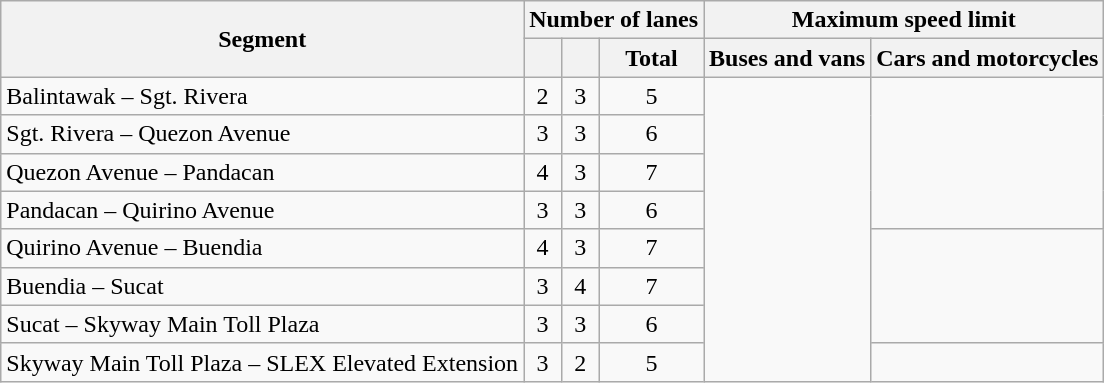<table class="wikitable collapsible">
<tr>
<th rowspan=2>Segment</th>
<th colspan=3>Number of lanes</th>
<th colspan=2>Maximum speed limit</th>
</tr>
<tr>
<th></th>
<th></th>
<th>Total</th>
<th>Buses and vans</th>
<th>Cars and motorcycles</th>
</tr>
<tr>
<td>Balintawak – Sgt. Rivera</td>
<td align="center">2</td>
<td align="center">3</td>
<td align="center">5</td>
<td rowspan=8></td>
<td rowspan=4></td>
</tr>
<tr>
<td>Sgt. Rivera – Quezon Avenue</td>
<td align="center">3</td>
<td align="center">3</td>
<td align="center">6</td>
</tr>
<tr>
<td>Quezon Avenue – Pandacan</td>
<td align="center">4</td>
<td align="center">3</td>
<td align="center">7</td>
</tr>
<tr>
<td>Pandacan – Quirino Avenue</td>
<td align="center">3</td>
<td align="center">3</td>
<td align="center">6</td>
</tr>
<tr>
<td>Quirino Avenue – Buendia</td>
<td align="center">4</td>
<td align="center">3</td>
<td align="center">7</td>
<td rowspan=3></td>
</tr>
<tr>
<td>Buendia – Sucat</td>
<td align="center">3</td>
<td align="center">4</td>
<td align="center">7</td>
</tr>
<tr>
<td>Sucat – Skyway Main Toll Plaza</td>
<td align="center">3</td>
<td align="center">3</td>
<td align="center">6</td>
</tr>
<tr>
<td>Skyway Main Toll Plaza – SLEX Elevated Extension</td>
<td align="center">3</td>
<td align="center">2</td>
<td align="center">5</td>
<td rowspan=3></td>
</tr>
</table>
